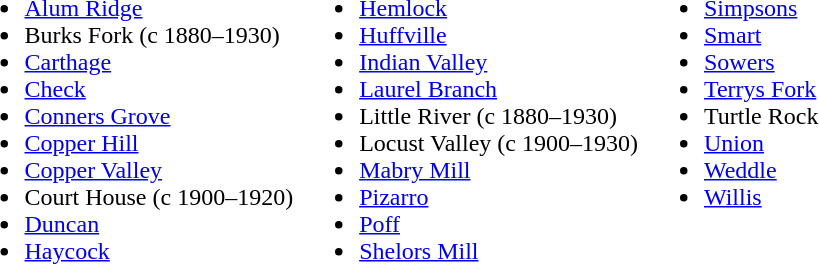<table border="0">
<tr>
<td valign="top"><br><ul><li><a href='#'>Alum Ridge</a></li><li>Burks Fork (c 1880–1930)</li><li><a href='#'>Carthage</a></li><li><a href='#'>Check</a></li><li><a href='#'>Conners Grove</a></li><li><a href='#'>Copper Hill</a></li><li><a href='#'>Copper Valley</a></li><li>Court House (c 1900–1920)</li><li><a href='#'>Duncan</a></li><li><a href='#'>Haycock</a></li></ul></td>
<td valign="top"><br><ul><li><a href='#'>Hemlock</a></li><li><a href='#'>Huffville</a></li><li><a href='#'>Indian Valley</a></li><li><a href='#'>Laurel Branch</a></li><li>Little River (c 1880–1930)</li><li>Locust Valley (c 1900–1930)</li><li><a href='#'>Mabry Mill</a></li><li><a href='#'>Pizarro</a></li><li><a href='#'>Poff</a></li><li><a href='#'>Shelors Mill</a></li></ul></td>
<td valign="top"><br><ul><li><a href='#'>Simpsons</a></li><li><a href='#'>Smart</a></li><li><a href='#'>Sowers</a></li><li><a href='#'>Terrys Fork</a></li><li>Turtle Rock</li><li><a href='#'>Union</a></li><li><a href='#'>Weddle</a></li><li><a href='#'>Willis</a></li></ul></td>
</tr>
</table>
